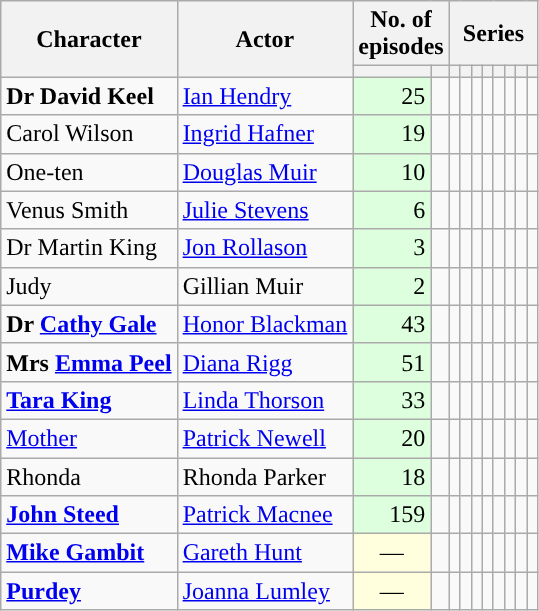<table class="wikitable sortable">
<tr>
<th rowspan="2">Character</th>
<th rowspan="2">Actor</th>
<th colspan="2">No. of<br>episodes</th>
<th colspan="8">Series</th>
</tr>
<tr>
<th></th>
<th></th>
<th></th>
<th></th>
<th></th>
<th></th>
<th></th>
<th></th>
<th></th>
<th></th>
</tr>
<tr>
<td data-sort-value=Keel><strong>Dr David Keel</strong></td>
<td data-sort-value=Hendry><a href='#'>Ian Hendry</a></td>
<td style="background: #DFD; text-align: right;">25</td>
<td></td>
<td></td>
<td></td>
<td></td>
<td></td>
<td></td>
<td></td>
<td></td>
<td></td>
</tr>
<tr>
<td data-sort-value=Wilson>Carol Wilson</td>
<td data-sort-value=Hafner><a href='#'>Ingrid Hafner</a></td>
<td style="background: #DFD; text-align: right;">19</td>
<td></td>
<td></td>
<td></td>
<td></td>
<td></td>
<td></td>
<td></td>
<td></td>
<td></td>
</tr>
<tr>
<td data-sort-value=One-ten>One-ten</td>
<td data-sort-value=Muir><a href='#'>Douglas Muir</a></td>
<td style="background: #DFD; text-align: right;">10</td>
<td></td>
<td></td>
<td></td>
<td></td>
<td></td>
<td></td>
<td></td>
<td></td>
<td></td>
</tr>
<tr>
<td data-sort-value=Smith>Venus Smith</td>
<td data-sort-value=Stevens><a href='#'>Julie Stevens</a></td>
<td style="background: #DFD; text-align: right;">6</td>
<td></td>
<td></td>
<td></td>
<td></td>
<td></td>
<td></td>
<td></td>
<td></td>
<td></td>
</tr>
<tr>
<td data-sort-value=Keel>Dr Martin King</td>
<td data-sort-value=Rollason><a href='#'>Jon Rollason</a></td>
<td style="background: #DFD; text-align: right;">3</td>
<td></td>
<td></td>
<td></td>
<td></td>
<td></td>
<td></td>
<td></td>
<td></td>
<td></td>
</tr>
<tr>
<td data-sort-value=Judy>Judy</td>
<td data-sort-value=Muir>Gillian Muir</td>
<td style="background: #DFD; text-align: right;">2</td>
<td></td>
<td></td>
<td></td>
<td></td>
<td></td>
<td></td>
<td></td>
<td></td>
<td></td>
</tr>
<tr>
<td data-sort-value=Gale><strong>Dr <a href='#'>Cathy Gale</a></strong></td>
<td data-sort-value=Blackman><a href='#'>Honor Blackman</a></td>
<td style="background: #DFD; text-align: right;">43</td>
<td></td>
<td></td>
<td></td>
<td></td>
<td></td>
<td></td>
<td></td>
<td></td>
<td></td>
</tr>
<tr>
<td data-sort-value=Peel><strong>Mrs <a href='#'>Emma Peel</a></strong></td>
<td data-sort-value=Rigg><a href='#'>Diana Rigg</a></td>
<td style="background: #DFD; text-align: right;">51</td>
<td></td>
<td></td>
<td></td>
<td></td>
<td></td>
<td></td>
<td></td>
<td></td>
<td></td>
</tr>
<tr>
<td data-sort-value=King><strong><a href='#'>Tara King</a></strong></td>
<td data-sort-value=Thorson><a href='#'>Linda Thorson</a></td>
<td style="background: #DFD; text-align: right;">33</td>
<td></td>
<td></td>
<td></td>
<td></td>
<td></td>
<td></td>
<td></td>
<td></td>
<td></td>
</tr>
<tr>
<td data-sort-value=Mother><a href='#'>Mother</a></td>
<td data-sort-value=Newell><a href='#'>Patrick Newell</a></td>
<td style="background: #DFD; text-align: right;">20</td>
<td></td>
<td></td>
<td></td>
<td></td>
<td></td>
<td></td>
<td></td>
<td></td>
<td></td>
</tr>
<tr>
<td data-sort-value=Rhonda>Rhonda</td>
<td data-sort-value=Parker>Rhonda Parker</td>
<td style="background: #DFD; text-align: right;">18</td>
<td></td>
<td></td>
<td></td>
<td></td>
<td></td>
<td></td>
<td></td>
<td></td>
<td></td>
</tr>
<tr>
<td data-sort-value=Steed><strong><a href='#'>John Steed</a></strong></td>
<td data-sort-value=Macnee><a href='#'>Patrick Macnee</a></td>
<td style="background: #DFD; text-align: right;">159</td>
<td></td>
<td></td>
<td></td>
<td></td>
<td></td>
<td></td>
<td></td>
<td></td>
<td></td>
</tr>
<tr>
<td data-sort-value=Gambit><strong><a href='#'>Mike Gambit</a></strong></td>
<td data-sort-value=Hunt><a href='#'>Gareth Hunt</a></td>
<td style="background: #FFD; text-align: center;">—</td>
<td></td>
<td></td>
<td></td>
<td></td>
<td></td>
<td></td>
<td></td>
<td></td>
<td></td>
</tr>
<tr>
<td data-sort-value=Purdey><strong><a href='#'>Purdey</a></strong></td>
<td data-sort-value=Lumley><a href='#'>Joanna Lumley</a></td>
<td style="background: #FFD; text-align: center;">—</td>
<td></td>
<td></td>
<td></td>
<td></td>
<td></td>
<td></td>
<td></td>
<td></td>
<td></td>
</tr>
</table>
